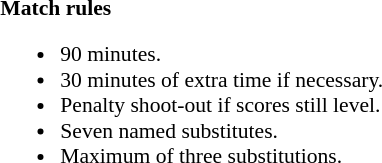<table width=100% style="font-size: 90%">
<tr>
<td></td>
<td style="width:60%; vertical-align:top;"><br><strong>Match rules</strong><ul><li>90 minutes.</li><li>30 minutes of extra time if necessary.</li><li>Penalty shoot-out if scores still level.</li><li>Seven named substitutes.</li><li>Maximum of three substitutions.</li></ul></td>
</tr>
</table>
